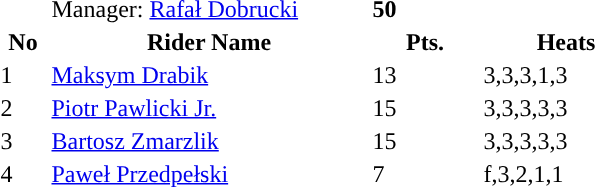<table class="toccolours">
<tr>
<td></td>
<td>Manager: <a href='#'>Rafał Dobrucki</a></td>
<td><strong>50</strong></td>
</tr>
<tr style="background-color:">
<th width=30px>No</th>
<th width=210px>Rider Name</th>
<th width=70px>Pts.</th>
<th width=110px>Heats</th>
</tr>
<tr style="background-color:">
<td>1</td>
<td><a href='#'>Maksym Drabik</a></td>
<td>13</td>
<td>3,3,3,1,3</td>
</tr>
<tr style="background-color:">
<td>2</td>
<td><a href='#'>Piotr Pawlicki Jr.</a></td>
<td>15</td>
<td>3,3,3,3,3</td>
</tr>
<tr style="background-color:">
<td>3</td>
<td><a href='#'>Bartosz Zmarzlik</a></td>
<td>15</td>
<td>3,3,3,3,3</td>
</tr>
<tr style="background-color:">
<td>4</td>
<td><a href='#'>Paweł Przedpełski</a></td>
<td>7</td>
<td>f,3,2,1,1</td>
</tr>
</table>
